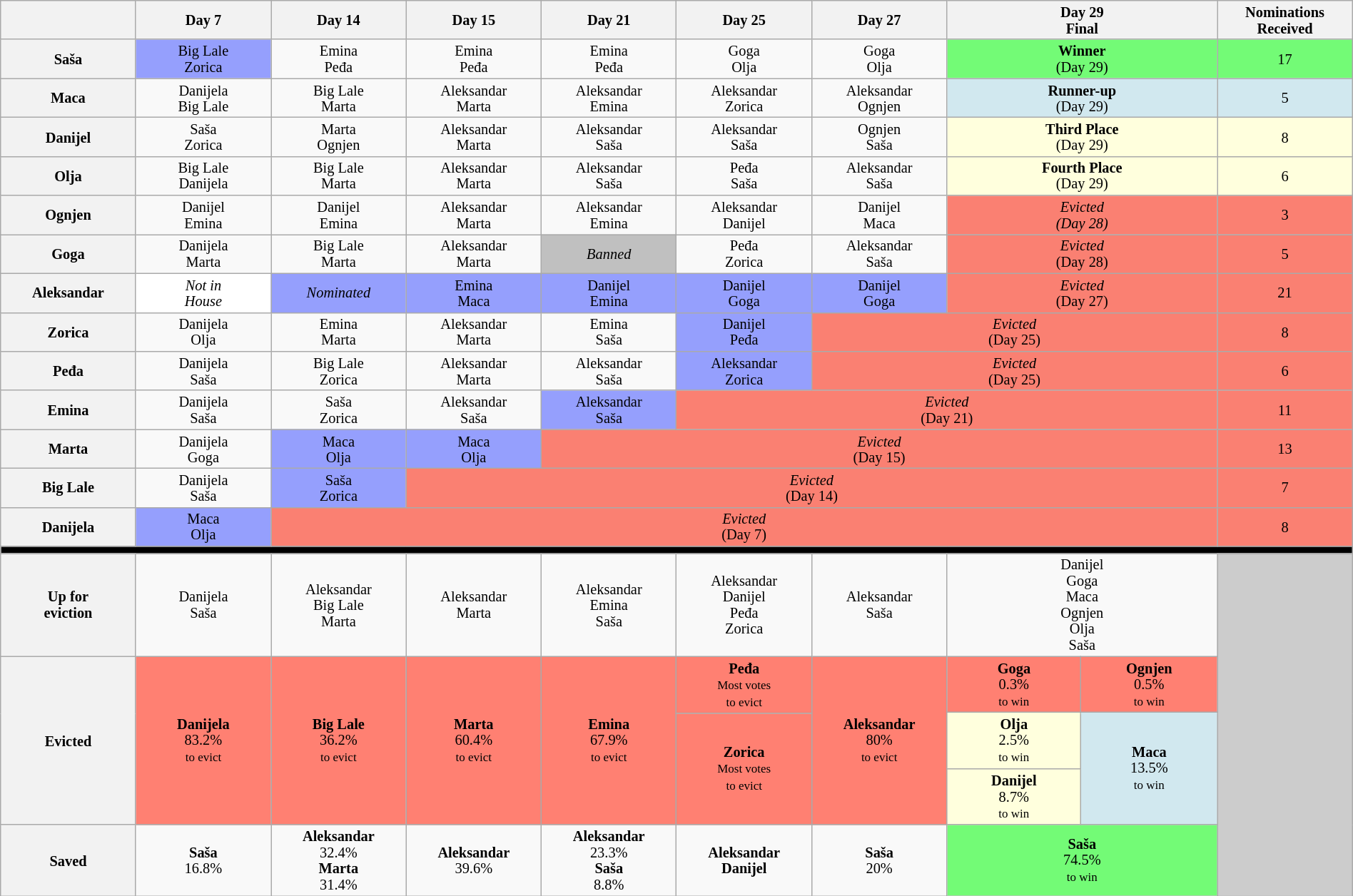<table class="wikitable" style="text-align:center; width:100%; font-size:85%; line-height:15px">
<tr>
<th style="width:10%"></th>
<th style="width:10%">Day 7</th>
<th style="width:10%">Day 14</th>
<th style="width:10%">Day 15</th>
<th style="width:10%">Day 21</th>
<th style="width:10%">Day 25</th>
<th style="width:10%">Day 27</th>
<th style="width:20%" colspan="2">Day 29<br>Final</th>
<th style="width:10%">Nominations<br>Received</th>
</tr>
<tr>
<th>Saša</th>
<td style="background:#959FFD;">Big Lale<br>Zorica</td>
<td>Emina<br>Peđa</td>
<td>Emina<br>Peđa</td>
<td>Emina<br>Peđa</td>
<td>Goga<br>Olja</td>
<td>Goga <br>Olja</td>
<td colspan=2 style="background:#73FB76;"><strong>Winner</strong><br>(Day 29)</td>
<td style="background:#73FB76">17</td>
</tr>
<tr>
<th>Maca</th>
<td>Danijela<br>Big Lale</td>
<td>Big Lale<br>Marta</td>
<td>Aleksandar<br>Marta</td>
<td>Aleksandar<br>Emina</td>
<td>Aleksandar<br>Zorica</td>
<td>Aleksandar<br>Ognjen</td>
<td colspan=2 style="background:#D1E8EF;"><strong>Runner-up</strong><br>(Day 29)</td>
<td style="background:#D1E8EF">5</td>
</tr>
<tr>
<th>Danijel</th>
<td>Saša<br>Zorica</td>
<td>Marta<br>Ognjen</td>
<td>Aleksandar<br>Marta</td>
<td>Aleksandar<br>Saša</td>
<td>Aleksandar<br>Saša</td>
<td>Ognjen<br>Saša</td>
<td colspan=2 style="background:#ffffdd;"><strong>Third Place</strong><br>(Day 29)</td>
<td style="background:#ffffdd">8</td>
</tr>
<tr>
<th>Olja</th>
<td>Big Lale<br>Danijela</td>
<td>Big Lale<br>Marta</td>
<td>Aleksandar<br>Marta</td>
<td>Aleksandar<br>Saša</td>
<td>Peđa<br>Saša</td>
<td>Aleksandar<br>Saša</td>
<td colspan=2 style="background:#ffffdd;"><strong>Fourth Place</strong><br>(Day 29)</td>
<td style="background:#ffffdd">6</td>
</tr>
<tr>
<th>Ognjen</th>
<td>Danijel<br>Emina</td>
<td>Danijel<br>Emina</td>
<td>Aleksandar<br>Marta</td>
<td>Aleksandar<br>Emina</td>
<td>Aleksandar<br>Danijel</td>
<td>Danijel<br>Maca</td>
<td colspan=2 style="background:#FA8072;"><em>Evicted<br>(Day 28)</em></td>
<td style="background:#FA8072">3</td>
</tr>
<tr>
<th>Goga</th>
<td>Danijela<br>Marta</td>
<td>Big Lale<br>Marta</td>
<td>Aleksandar<br>Marta</td>
<td style="background:#C0C0C0;"><em>Banned</em></td>
<td>Peđa<br>Zorica</td>
<td>Aleksandar<br>Saša</td>
<td colspan=2 style="background:#FA8072;"><em>Evicted</em><br>(Day 28)</td>
<td style="background:#FA8072">5</td>
</tr>
<tr>
<th>Aleksandar</th>
<td style="background:white"><em>Not in<br>House</em></td>
<td style="background:#959FFD;"><em>Nominated</em></td>
<td style="background:#959FFD;">Emina<br>Maca</td>
<td style="background:#959FFD;">Danijel<br>Emina</td>
<td style="background:#959FFD;">Danijel<br>Goga</td>
<td style="background:#959FFD;">Danijel<br>Goga</td>
<td colspan=2 style="background:#FA8072;"><em>Evicted</em><br>(Day 27)</td>
<td style="background:#FA8072">21</td>
</tr>
<tr>
<th>Zorica</th>
<td>Danijela<br>Olja</td>
<td>Emina<br>Marta</td>
<td>Aleksandar<br>Marta</td>
<td>Emina<br>Saša</td>
<td style="background:#959FFD;">Danijel <br>Peđa</td>
<td colspan=3 style="background:#FA8072;"><em>Evicted</em><br>(Day 25)</td>
<td style="background:#FA8072">8</td>
</tr>
<tr>
<th>Peđa</th>
<td>Danijela<br>Saša</td>
<td>Big Lale<br>Zorica</td>
<td>Aleksandar<br>Marta</td>
<td>Aleksandar<br>Saša</td>
<td style="background:#959FFD;">Aleksandar<br>Zorica</td>
<td colspan=3 style="background:#FA8072;"><em>Evicted</em><br>(Day 25)</td>
<td style="background:#FA8072">6</td>
</tr>
<tr>
<th>Emina</th>
<td>Danijela<br>Saša</td>
<td>Saša<br>Zorica</td>
<td>Aleksandar<br>Saša</td>
<td style="background:#959FFD;">Aleksandar<br>Saša</td>
<td colspan=4 style="background:#FA8072;"><em>Evicted</em><br>(Day 21)</td>
<td style="background:#FA8072">11</td>
</tr>
<tr>
<th>Marta</th>
<td>Danijela<br>Goga</td>
<td style="background:#959FFD;">Maca<br>Olja</td>
<td style="background:#959FFD;">Maca<br>Olja</td>
<td colspan=5 style="background:#FA8072;"><em>Evicted</em><br>(Day 15)</td>
<td style="background:#FA8072">13</td>
</tr>
<tr>
<th>Big Lale</th>
<td>Danijela<br>Saša</td>
<td style="background:#959FFD;">Saša<br>Zorica</td>
<td colspan=6 style="background:#FA8072;"><em>Evicted</em><br>(Day 14)</td>
<td style="background:#FA8072">7</td>
</tr>
<tr>
<th>Danijela</th>
<td style="background:#959FFD;">Maca<br>Olja</td>
<td colspan=7 style="background:#FA8072;"><em>Evicted</em><br>(Day 7)</td>
<td style="background:#FA8072">8</td>
</tr>
<tr>
<td colspan=10 style="background:#000;"></td>
</tr>
<tr>
<th>Up for<br>eviction</th>
<td>Danijela<br>Saša</td>
<td>Aleksandar<br>Big Lale<br>Marta</td>
<td>Aleksandar<br>Marta</td>
<td>Aleksandar<br>Emina<br>Saša</td>
<td>Aleksandar<br>Danijel<br>Peđa<br>Zorica</td>
<td>Aleksandar<br>Saša</td>
<td colspan=2>Danijel<br>Goga<br>Maca<br>Ognjen<br>Olja<br>Saša</td>
<td rowspan=6 style="background:#CCC"></td>
</tr>
<tr>
<th rowspan=4>Evicted</th>
<td rowspan=4 style="background:#FF8072"><strong>Danijela</strong><br>83.2%<br><small>to evict</small></td>
<td rowspan=4 style="background:#FF8072"><strong>Big Lale </strong><br>36.2%<br><small>to evict</small></td>
<td rowspan=4 style="background:#FF8072"><strong>Marta</strong><br>60.4%<br><small>to evict</small></td>
<td rowspan=4 style="background:#FF8072"><strong>Emina</strong><br>67.9%<br><small>to evict</small></td>
<td rowspan=2 style="background:#FF8072"><strong>Peđa</strong><br><small>Most votes<br>to evict</small></td>
<td rowspan=4 style="background:#FF8072"><strong>Aleksandar</strong><br>80%<br><small>to evict</small></td>
<td style="background:#FF8072"><strong>Goga</strong><br>0.3%<br><small>to win</small></td>
<td style="background:#FF8072"><strong>Ognjen</strong><br>0.5%<br><small>to win</small></td>
</tr>
<tr>
<td rowspan=2 style="background:#ffffdd"><strong>Olja</strong><br>2.5%<br><small>to win</small></td>
<td style="background:#D1E8EF" rowspan=3><strong>Maca</strong><br>13.5%<br><small>to win</small></td>
</tr>
<tr>
<td style="background:#FF8072" rowspan=2><strong>Zorica</strong><br><small>Most votes<br>to evict</small></td>
</tr>
<tr>
<td style="background:#ffffdd"><strong>Danijel</strong><br>8.7%<br><small>to win</small></td>
</tr>
<tr>
<th>Saved</th>
<td><strong>Saša</strong><br>16.8%</td>
<td><strong>Aleksandar</strong><br>32.4%<br><strong>Marta</strong><br>31.4%</td>
<td><strong>Aleksandar</strong><br>39.6%</td>
<td><strong>Aleksandar</strong><br>23.3%<br><strong>Saša</strong><br>8.8%</td>
<td><strong>Aleksandar</strong><br><strong>Danijel</strong></td>
<td><strong>Saša</strong><br>20%</td>
<td colspan=2 style="background:#73FB76"><strong>Saša</strong><br>74.5%<br><small>to win</small></td>
</tr>
</table>
